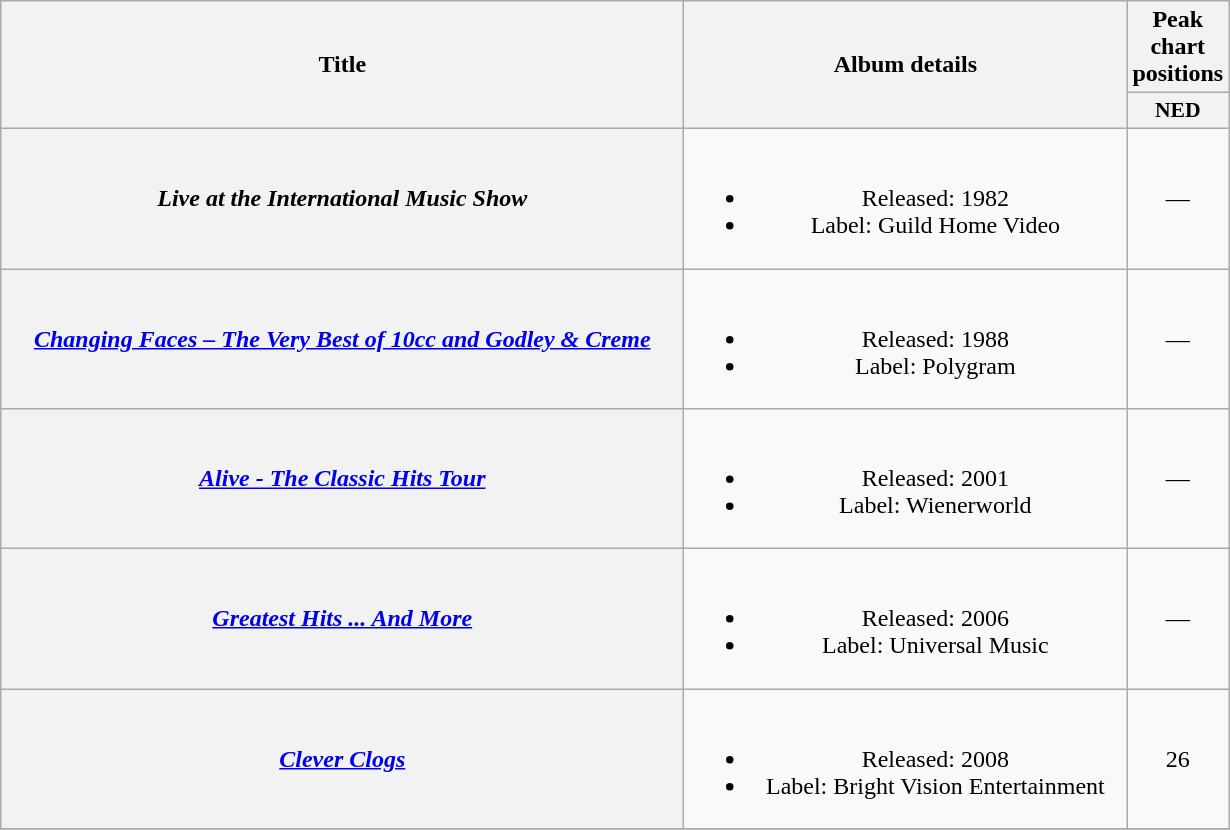<table class="wikitable plainrowheaders" style="text-align:center;">
<tr>
<th scope="col" rowspan="2" style="width:28em;">Title</th>
<th scope="col" rowspan="2" style="width:18em;">Album details</th>
<th scope="col" colspan="1">Peak chart positions</th>
</tr>
<tr>
<th scope="col" style="width:3em;font-size:90%;">NED<br></th>
</tr>
<tr>
<th scope="row"><em>Live at the International Music Show</em></th>
<td><br><ul><li>Released: 1982</li><li>Label: Guild Home Video</li></ul></td>
<td>—</td>
</tr>
<tr>
<th scope="row"><em><a href='#'>Changing Faces – The Very Best of 10cc and Godley & Creme</a></em></th>
<td><br><ul><li>Released: 1988</li><li>Label: Polygram</li></ul></td>
<td>—</td>
</tr>
<tr>
<th scope="row"><em><a href='#'>Alive - The Classic Hits Tour</a></em></th>
<td><br><ul><li>Released: 2001</li><li>Label: Wienerworld</li></ul></td>
<td>—</td>
</tr>
<tr>
<th scope="row"><em><a href='#'>Greatest Hits ... And More</a></em></th>
<td><br><ul><li>Released: 2006</li><li>Label: Universal Music</li></ul></td>
<td>—</td>
</tr>
<tr>
<th scope="row"><em><a href='#'>Clever Clogs</a></em></th>
<td><br><ul><li>Released: 2008</li><li>Label: Bright Vision Entertainment</li></ul></td>
<td>26</td>
</tr>
<tr>
</tr>
</table>
